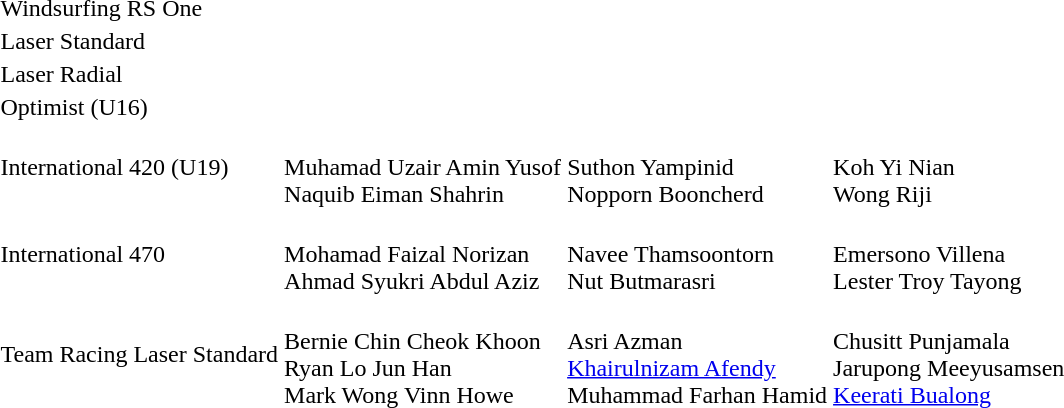<table>
<tr>
<td>Windsurfing RS One</td>
<td></td>
<td></td>
<td></td>
</tr>
<tr>
<td>Laser Standard</td>
<td></td>
<td></td>
<td></td>
</tr>
<tr>
<td>Laser Radial</td>
<td></td>
<td></td>
<td></td>
</tr>
<tr>
<td>Optimist (U16)</td>
<td></td>
<td></td>
<td></td>
</tr>
<tr>
<td>International 420 (U19)</td>
<td><br>Muhamad Uzair Amin Yusof<br>Naquib Eiman Shahrin</td>
<td><br>Suthon Yampinid<br>Nopporn Booncherd</td>
<td><br>Koh Yi Nian<br>Wong Riji</td>
</tr>
<tr>
<td>International 470</td>
<td><br>Mohamad Faizal Norizan<br>Ahmad Syukri Abdul Aziz</td>
<td><br>Navee Thamsoontorn<br>Nut Butmarasri</td>
<td><br>Emersono Villena<br>Lester Troy Tayong</td>
</tr>
<tr>
<td>Team Racing Laser Standard</td>
<td><br>Bernie Chin Cheok Khoon<br>Ryan Lo Jun Han<br>Mark Wong Vinn Howe</td>
<td><br>Asri Azman<br><a href='#'>Khairulnizam Afendy</a><br>Muhammad Farhan Hamid</td>
<td><br>Chusitt Punjamala<br>Jarupong Meeyusamsen<br><a href='#'>Keerati Bualong</a></td>
</tr>
</table>
